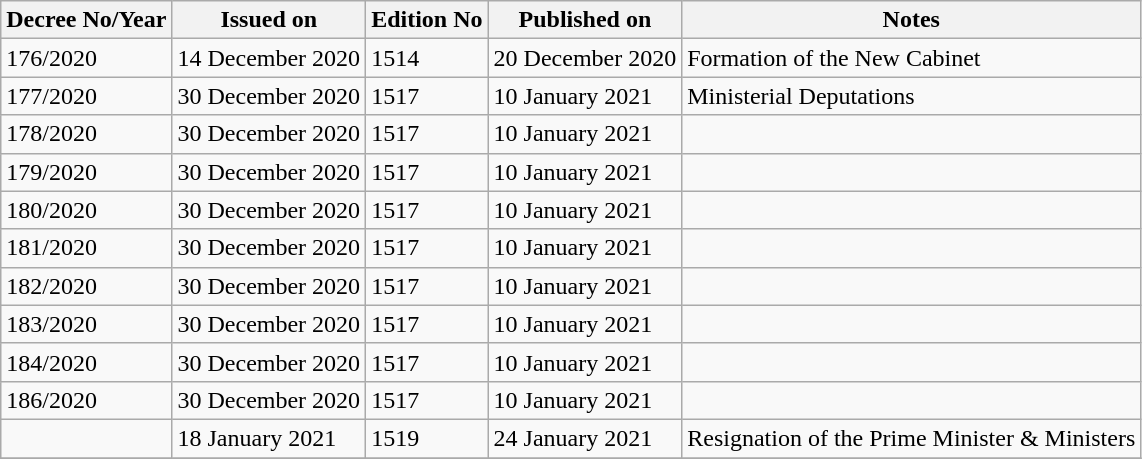<table class="wikitable">
<tr>
<th>Decree No/Year</th>
<th>Issued on</th>
<th>Edition No</th>
<th>Published on</th>
<th>Notes</th>
</tr>
<tr>
<td>176/2020</td>
<td>14 December 2020</td>
<td>1514</td>
<td>20 December 2020</td>
<td>Formation of the New Cabinet</td>
</tr>
<tr>
<td>177/2020</td>
<td>30 December 2020</td>
<td>1517</td>
<td>10 January 2021</td>
<td>Ministerial Deputations</td>
</tr>
<tr>
<td>178/2020</td>
<td>30 December 2020</td>
<td>1517</td>
<td>10 January 2021</td>
<td></td>
</tr>
<tr>
<td>179/2020</td>
<td>30 December 2020</td>
<td>1517</td>
<td>10 January 2021</td>
<td></td>
</tr>
<tr>
<td>180/2020</td>
<td>30 December 2020</td>
<td>1517</td>
<td>10 January 2021</td>
<td></td>
</tr>
<tr>
<td>181/2020</td>
<td>30 December 2020</td>
<td>1517</td>
<td>10 January 2021</td>
<td></td>
</tr>
<tr>
<td>182/2020</td>
<td>30 December 2020</td>
<td>1517</td>
<td>10 January 2021</td>
<td></td>
</tr>
<tr>
<td>183/2020</td>
<td>30 December 2020</td>
<td>1517</td>
<td>10 January 2021</td>
<td></td>
</tr>
<tr>
<td>184/2020</td>
<td>30 December 2020</td>
<td>1517</td>
<td>10 January 2021</td>
<td></td>
</tr>
<tr>
<td>186/2020</td>
<td>30 December 2020</td>
<td>1517</td>
<td>10 January 2021</td>
<td></td>
</tr>
<tr>
<td></td>
<td>18 January 2021</td>
<td>1519</td>
<td>24 January 2021</td>
<td>Resignation of the Prime Minister & Ministers</td>
</tr>
<tr>
</tr>
</table>
